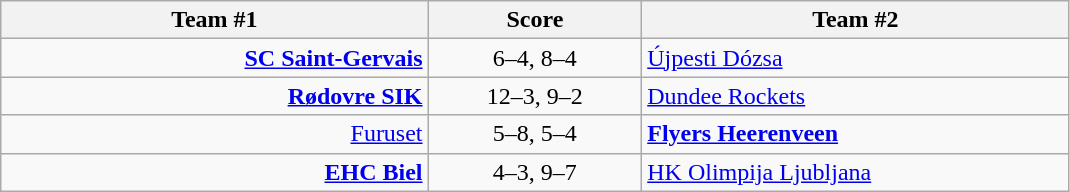<table class="wikitable" style="text-align: center;">
<tr>
<th width=22%>Team #1</th>
<th width=11%>Score</th>
<th width=22%>Team #2</th>
</tr>
<tr>
<td style="text-align: right;"><strong><a href='#'>SC Saint-Gervais</a></strong> </td>
<td>6–4, 8–4</td>
<td style="text-align: left;"> <a href='#'>Újpesti Dózsa</a></td>
</tr>
<tr>
<td style="text-align: right;"><strong><a href='#'>Rødovre SIK</a></strong> </td>
<td>12–3, 9–2</td>
<td style="text-align: left;"> <a href='#'>Dundee Rockets</a></td>
</tr>
<tr>
<td style="text-align: right;"><a href='#'>Furuset</a> </td>
<td>5–8, 5–4</td>
<td style="text-align: left;"> <strong><a href='#'>Flyers Heerenveen</a></strong></td>
</tr>
<tr>
<td style="text-align: right;"><strong><a href='#'>EHC Biel</a></strong> </td>
<td>4–3, 9–7</td>
<td style="text-align: left;"> <a href='#'>HK Olimpija Ljubljana</a></td>
</tr>
</table>
